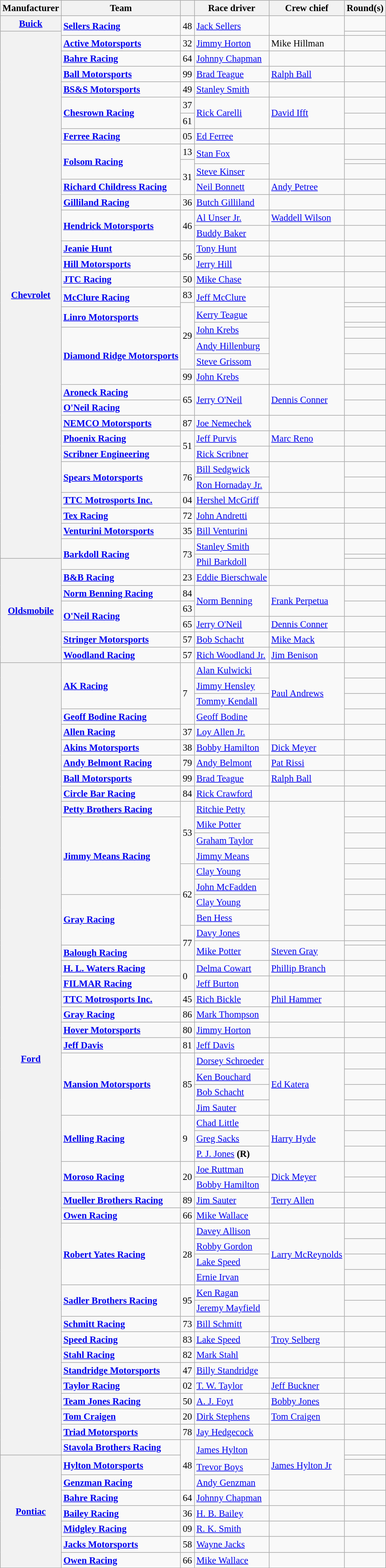<table class="wikitable" style="font-size: 95%;">
<tr>
<th>Manufacturer</th>
<th>Team</th>
<th></th>
<th>Race driver</th>
<th>Crew chief</th>
<th>Round(s)</th>
</tr>
<tr>
<th><a href='#'>Buick</a></th>
<td rowspan=2><strong><a href='#'>Sellers Racing</a></strong></td>
<td rowspan=2>48</td>
<td rowspan=2><a href='#'>Jack Sellers</a></td>
<td rowspan=2></td>
<td></td>
</tr>
<tr>
<th rowspan=38><a href='#'>Chevrolet</a></th>
<td></td>
</tr>
<tr>
<td><strong><a href='#'>Active Motorsports</a></strong></td>
<td>32</td>
<td><a href='#'>Jimmy Horton</a></td>
<td>Mike Hillman</td>
<td></td>
</tr>
<tr>
<td><strong><a href='#'>Bahre Racing</a></strong></td>
<td>64</td>
<td><a href='#'>Johnny Chapman</a></td>
<td></td>
<td></td>
</tr>
<tr>
<td><strong><a href='#'>Ball Motorsports</a></strong></td>
<td>99</td>
<td><a href='#'>Brad Teague</a></td>
<td><a href='#'>Ralph Ball</a></td>
<td></td>
</tr>
<tr>
<td><strong><a href='#'>BS&S Motorsports</a></strong></td>
<td>49</td>
<td><a href='#'>Stanley Smith</a></td>
<td></td>
<td></td>
</tr>
<tr>
<td rowspan=2><strong><a href='#'>Chesrown Racing</a></strong></td>
<td>37</td>
<td rowspan=2><a href='#'>Rick Carelli</a></td>
<td rowspan=2><a href='#'>David Ifft</a></td>
<td></td>
</tr>
<tr>
<td>61</td>
<td></td>
</tr>
<tr>
<td><strong><a href='#'>Ferree Racing</a></strong></td>
<td>05</td>
<td><a href='#'>Ed Ferree</a></td>
<td></td>
<td></td>
</tr>
<tr>
<td rowspan=3><strong><a href='#'>Folsom Racing</a></strong></td>
<td>13</td>
<td rowspan=2><a href='#'>Stan Fox</a></td>
<td rowspan=3></td>
<td></td>
</tr>
<tr>
<td rowspan=3>31</td>
<td></td>
</tr>
<tr>
<td><a href='#'>Steve Kinser</a></td>
<td></td>
</tr>
<tr>
<td><strong><a href='#'>Richard Childress Racing</a></strong></td>
<td><a href='#'>Neil Bonnett</a></td>
<td><a href='#'>Andy Petree</a></td>
<td></td>
</tr>
<tr>
<td><strong><a href='#'>Gilliland Racing</a></strong></td>
<td>36</td>
<td><a href='#'>Butch Gilliland</a></td>
<td></td>
<td></td>
</tr>
<tr>
<td rowspan=2><strong><a href='#'>Hendrick Motorsports</a></strong></td>
<td rowspan=2>46</td>
<td><a href='#'>Al Unser Jr.</a></td>
<td><a href='#'>Waddell Wilson</a></td>
<td></td>
</tr>
<tr>
<td><a href='#'>Buddy Baker</a></td>
<td></td>
<td></td>
</tr>
<tr>
<td><strong><a href='#'>Jeanie Hunt</a></strong></td>
<td rowspan=2>56</td>
<td><a href='#'>Tony Hunt</a></td>
<td></td>
<td></td>
</tr>
<tr>
<td><strong><a href='#'>Hill Motorsports</a></strong></td>
<td><a href='#'>Jerry Hill</a></td>
<td></td>
<td></td>
</tr>
<tr>
<td><strong><a href='#'>JTC Racing</a></strong></td>
<td>50</td>
<td><a href='#'>Mike Chase</a></td>
<td></td>
<td></td>
</tr>
<tr>
<td rowspan=2><strong><a href='#'>McClure Racing</a></strong></td>
<td>83</td>
<td rowspan=2><a href='#'>Jeff McClure</a></td>
<td rowspan=8></td>
<td></td>
</tr>
<tr>
<td rowspan=6>29</td>
<td></td>
</tr>
<tr>
<td rowspan=2><strong><a href='#'>Linro Motorsports</a></strong></td>
<td><a href='#'>Kerry Teague</a></td>
<td></td>
</tr>
<tr>
<td rowspan=2><a href='#'>John Krebs</a></td>
<td></td>
</tr>
<tr>
<td rowspan=4><strong><a href='#'>Diamond Ridge Motorsports</a></strong></td>
<td></td>
</tr>
<tr>
<td><a href='#'>Andy Hillenburg</a></td>
<td></td>
</tr>
<tr>
<td><a href='#'>Steve Grissom</a></td>
<td></td>
</tr>
<tr>
<td>99</td>
<td><a href='#'>John Krebs</a></td>
<td></td>
</tr>
<tr>
<td><strong> <a href='#'>Aroneck Racing</a></strong></td>
<td rowspan=2>65</td>
<td rowspan=2><a href='#'>Jerry O'Neil</a></td>
<td rowspan=2><a href='#'>Dennis Conner</a></td>
<td></td>
</tr>
<tr>
<td><strong> <a href='#'>O'Neil Racing</a></strong></td>
<td></td>
</tr>
<tr>
<td><strong><a href='#'>NEMCO Motorsports</a></strong></td>
<td>87</td>
<td><a href='#'>Joe Nemechek</a></td>
<td></td>
<td></td>
</tr>
<tr>
<td><strong><a href='#'>Phoenix Racing</a></strong></td>
<td rowspan=2>51</td>
<td><a href='#'>Jeff Purvis</a></td>
<td><a href='#'>Marc Reno</a></td>
<td></td>
</tr>
<tr>
<td><strong><a href='#'>Scribner Engineering</a></strong></td>
<td><a href='#'>Rick Scribner</a></td>
<td></td>
<td></td>
</tr>
<tr>
<td rowspan=2><strong><a href='#'>Spears Motorsports</a></strong></td>
<td rowspan=2>76</td>
<td><a href='#'>Bill Sedgwick</a></td>
<td rowspan=2></td>
<td></td>
</tr>
<tr>
<td><a href='#'>Ron Hornaday Jr.</a></td>
<td></td>
</tr>
<tr>
<td><strong><a href='#'>TTC Motrosports Inc.</a></strong></td>
<td>04</td>
<td><a href='#'>Hershel McGriff</a></td>
<td></td>
<td></td>
</tr>
<tr>
<td><strong><a href='#'>Tex Racing</a></strong></td>
<td>72</td>
<td><a href='#'>John Andretti</a></td>
<td></td>
<td></td>
</tr>
<tr>
<td><strong><a href='#'>Venturini Motorsports</a></strong></td>
<td>35</td>
<td><a href='#'>Bill Venturini</a></td>
<td></td>
<td></td>
</tr>
<tr>
<td rowspan=3><strong><a href='#'>Barkdoll Racing</a></strong></td>
<td rowspan=3>73</td>
<td><a href='#'>Stanley Smith</a></td>
<td rowspan=3></td>
<td></td>
</tr>
<tr>
<td rowspan=2><a href='#'>Phil Barkdoll</a></td>
<td></td>
</tr>
<tr>
<th rowspan=7><a href='#'>Oldsmobile</a></th>
<td></td>
</tr>
<tr>
<td><strong><a href='#'>B&B Racing</a></strong></td>
<td>23</td>
<td><a href='#'>Eddie Bierschwale</a></td>
<td></td>
<td></td>
</tr>
<tr>
<td><strong><a href='#'>Norm Benning Racing</a></strong></td>
<td>84</td>
<td rowspan=2><a href='#'>Norm Benning</a></td>
<td rowspan=2><a href='#'>Frank Perpetua</a></td>
<td></td>
</tr>
<tr>
<td rowspan=2><strong> <a href='#'>O'Neil Racing</a></strong></td>
<td>63</td>
<td></td>
</tr>
<tr>
<td>65</td>
<td><a href='#'>Jerry O'Neil</a></td>
<td><a href='#'>Dennis Conner</a></td>
<td></td>
</tr>
<tr>
<td><strong><a href='#'>Stringer Motorsports</a></strong></td>
<td>57</td>
<td><a href='#'>Bob Schacht</a></td>
<td><a href='#'>Mike Mack</a></td>
<td></td>
</tr>
<tr>
<td><strong><a href='#'>Woodland Racing</a></strong></td>
<td>57</td>
<td><a href='#'>Rich Woodland Jr.</a></td>
<td><a href='#'>Jim Benison</a></td>
<td></td>
</tr>
<tr>
<th rowspan=52><a href='#'>Ford</a></th>
<td rowspan=3><strong><a href='#'>AK Racing</a></strong></td>
<td rowspan=4>7</td>
<td><a href='#'>Alan Kulwicki</a></td>
<td rowspan=4><a href='#'>Paul Andrews</a></td>
<td></td>
</tr>
<tr>
<td><a href='#'>Jimmy Hensley</a></td>
<td></td>
</tr>
<tr>
<td><a href='#'>Tommy Kendall</a></td>
<td></td>
</tr>
<tr>
<td><strong><a href='#'>Geoff Bodine Racing</a></strong></td>
<td><a href='#'>Geoff Bodine</a></td>
<td></td>
</tr>
<tr>
<td><strong><a href='#'>Allen Racing</a></strong></td>
<td>37</td>
<td><a href='#'>Loy Allen Jr.</a></td>
<td></td>
<td></td>
</tr>
<tr>
<td><strong><a href='#'>Akins Motorsports</a></strong></td>
<td>38</td>
<td><a href='#'>Bobby Hamilton</a></td>
<td><a href='#'>Dick Meyer</a></td>
<td></td>
</tr>
<tr>
<td><strong><a href='#'>Andy Belmont Racing</a></strong></td>
<td>79</td>
<td><a href='#'>Andy Belmont</a></td>
<td><a href='#'>Pat Rissi</a></td>
<td></td>
</tr>
<tr>
<td><strong><a href='#'>Ball Motorsports</a></strong></td>
<td>99</td>
<td><a href='#'>Brad Teague</a></td>
<td><a href='#'>Ralph Ball</a></td>
<td></td>
</tr>
<tr>
<td><strong><a href='#'>Circle Bar Racing</a></strong></td>
<td>84</td>
<td><a href='#'>Rick Crawford</a></td>
<td></td>
<td></td>
</tr>
<tr>
<td><strong><a href='#'>Petty Brothers Racing</a></strong></td>
<td rowspan=4>53</td>
<td><a href='#'>Ritchie Petty</a></td>
<td rowspan=9></td>
<td></td>
</tr>
<tr>
<td rowspan=5><strong><a href='#'>Jimmy Means Racing</a></strong></td>
<td><a href='#'>Mike Potter</a></td>
<td></td>
</tr>
<tr>
<td><a href='#'>Graham Taylor</a></td>
<td></td>
</tr>
<tr>
<td><a href='#'>Jimmy Means</a></td>
<td></td>
</tr>
<tr>
<td rowspan=4>62</td>
<td><a href='#'>Clay Young</a></td>
<td></td>
</tr>
<tr>
<td><a href='#'>John McFadden</a></td>
<td></td>
</tr>
<tr>
<td rowspan=4><strong><a href='#'>Gray Racing</a></strong></td>
<td><a href='#'>Clay Young</a></td>
<td></td>
</tr>
<tr>
<td><a href='#'>Ben Hess</a></td>
<td></td>
</tr>
<tr>
<td rowspan=3>77</td>
<td><a href='#'>Davy Jones</a></td>
<td></td>
</tr>
<tr>
<td rowspan=2><a href='#'>Mike Potter</a></td>
<td rowspan=2><a href='#'>Steven Gray</a></td>
<td></td>
</tr>
<tr>
<td><strong><a href='#'>Balough Racing</a></strong></td>
<td></td>
</tr>
<tr>
<td><strong><a href='#'>H. L. Waters Racing</a></strong></td>
<td rowspan=2>0</td>
<td><a href='#'>Delma Cowart</a></td>
<td><a href='#'>Phillip Branch</a></td>
<td></td>
</tr>
<tr>
<td><strong><a href='#'>FILMAR Racing</a></strong></td>
<td><a href='#'>Jeff Burton</a></td>
<td></td>
<td></td>
</tr>
<tr>
<td><strong><a href='#'>TTC Motrosports Inc.</a></strong></td>
<td>45</td>
<td><a href='#'>Rich Bickle</a></td>
<td><a href='#'>Phil Hammer</a></td>
<td></td>
</tr>
<tr>
<td><strong><a href='#'>Gray Racing</a></strong></td>
<td>86</td>
<td><a href='#'>Mark Thompson</a></td>
<td></td>
<td></td>
</tr>
<tr>
<td><strong><a href='#'>Hover Motorsports</a></strong></td>
<td>80</td>
<td><a href='#'>Jimmy Horton</a></td>
<td></td>
<td></td>
</tr>
<tr>
<td><strong><a href='#'>Jeff Davis</a></strong></td>
<td>81</td>
<td><a href='#'>Jeff Davis</a></td>
<td></td>
<td></td>
</tr>
<tr>
<td rowspan=4><strong><a href='#'>Mansion Motorsports</a></strong></td>
<td rowspan=4>85</td>
<td><a href='#'>Dorsey Schroeder</a></td>
<td rowspan=4><a href='#'>Ed Katera</a></td>
<td></td>
</tr>
<tr>
<td><a href='#'>Ken Bouchard</a></td>
<td></td>
</tr>
<tr>
<td><a href='#'>Bob Schacht</a></td>
<td></td>
</tr>
<tr>
<td><a href='#'>Jim Sauter</a></td>
<td></td>
</tr>
<tr>
<td rowspan=3><strong><a href='#'>Melling Racing</a></strong></td>
<td rowspan=3>9</td>
<td><a href='#'>Chad Little</a></td>
<td rowspan=3><a href='#'>Harry Hyde</a></td>
<td></td>
</tr>
<tr>
<td><a href='#'>Greg Sacks</a></td>
<td></td>
</tr>
<tr>
<td><a href='#'>P. J. Jones</a> <strong>(R)</strong></td>
<td></td>
</tr>
<tr>
<td rowspan=2><strong><a href='#'>Moroso Racing</a></strong></td>
<td rowspan=2>20</td>
<td><a href='#'>Joe Ruttman</a></td>
<td rowspan=2><a href='#'>Dick Meyer</a></td>
<td></td>
</tr>
<tr>
<td><a href='#'>Bobby Hamilton</a></td>
<td></td>
</tr>
<tr>
<td><strong><a href='#'>Mueller Brothers Racing</a></strong></td>
<td>89</td>
<td><a href='#'>Jim Sauter</a></td>
<td><a href='#'>Terry Allen</a></td>
<td></td>
</tr>
<tr>
<td><strong><a href='#'>Owen Racing</a></strong></td>
<td>66</td>
<td><a href='#'>Mike Wallace</a></td>
<td></td>
<td></td>
</tr>
<tr>
<td rowspan=4><strong><a href='#'>Robert Yates Racing</a></strong></td>
<td rowspan=4>28</td>
<td><a href='#'>Davey Allison</a></td>
<td rowspan=4><a href='#'>Larry McReynolds</a></td>
<td></td>
</tr>
<tr>
<td><a href='#'>Robby Gordon</a></td>
<td></td>
</tr>
<tr>
<td><a href='#'>Lake Speed</a></td>
<td></td>
</tr>
<tr>
<td><a href='#'>Ernie Irvan</a></td>
<td></td>
</tr>
<tr>
<td rowspan=2><strong><a href='#'>Sadler Brothers Racing</a></strong></td>
<td rowspan=2>95</td>
<td><a href='#'>Ken Ragan</a></td>
<td rowspan=2></td>
<td></td>
</tr>
<tr>
<td><a href='#'>Jeremy Mayfield</a></td>
<td></td>
</tr>
<tr>
<td><strong><a href='#'>Schmitt Racing</a></strong></td>
<td>73</td>
<td><a href='#'>Bill Schmitt</a></td>
<td></td>
<td></td>
</tr>
<tr>
<td><strong><a href='#'>Speed Racing</a></strong></td>
<td>83</td>
<td><a href='#'>Lake Speed</a></td>
<td><a href='#'>Troy Selberg</a></td>
<td></td>
</tr>
<tr>
<td><strong><a href='#'>Stahl Racing</a></strong></td>
<td>82</td>
<td><a href='#'>Mark Stahl</a></td>
<td></td>
<td></td>
</tr>
<tr>
<td><strong><a href='#'>Standridge Motorsports</a></strong></td>
<td>47</td>
<td><a href='#'>Billy Standridge</a></td>
<td></td>
<td></td>
</tr>
<tr>
<td><strong><a href='#'>Taylor Racing</a></strong></td>
<td>02</td>
<td><a href='#'>T. W. Taylor</a></td>
<td><a href='#'>Jeff Buckner</a></td>
<td></td>
</tr>
<tr>
<td><strong><a href='#'>Team Jones Racing</a></strong></td>
<td>50</td>
<td><a href='#'>A. J. Foyt</a></td>
<td><a href='#'>Bobby Jones</a></td>
<td></td>
</tr>
<tr>
<td><strong><a href='#'>Tom Craigen</a></strong></td>
<td>20</td>
<td><a href='#'>Dirk Stephens</a></td>
<td><a href='#'>Tom Craigen</a></td>
<td></td>
</tr>
<tr>
<td><strong><a href='#'>Triad Motorsports</a></strong></td>
<td>78</td>
<td><a href='#'>Jay Hedgecock</a></td>
<td></td>
<td></td>
</tr>
<tr>
<td><strong><a href='#'>Stavola Brothers Racing</a></strong></td>
<td rowspan=4>48</td>
<td rowspan=2><a href='#'>James Hylton</a></td>
<td rowspan=4><a href='#'>James Hylton Jr</a></td>
<td></td>
</tr>
<tr>
<th rowspan=8><a href='#'>Pontiac</a></th>
<td rowspan=2><strong><a href='#'>Hylton Motorsports</a></strong></td>
<td></td>
</tr>
<tr>
<td><a href='#'>Trevor Boys</a></td>
<td></td>
</tr>
<tr>
<td><strong><a href='#'>Genzman Racing</a></strong></td>
<td><a href='#'>Andy Genzman</a></td>
<td></td>
</tr>
<tr>
<td><strong><a href='#'>Bahre Racing</a></strong></td>
<td>64</td>
<td><a href='#'>Johnny Chapman</a></td>
<td></td>
<td></td>
</tr>
<tr>
<td><strong><a href='#'>Bailey Racing</a></strong></td>
<td>36</td>
<td><a href='#'>H. B. Bailey</a></td>
<td></td>
<td></td>
</tr>
<tr>
<td><strong><a href='#'>Midgley Racing</a></strong></td>
<td>09</td>
<td><a href='#'>R. K. Smith</a></td>
<td></td>
<td></td>
</tr>
<tr>
<td><strong><a href='#'>Jacks Motorsports</a></strong></td>
<td>58</td>
<td><a href='#'>Wayne Jacks</a></td>
<td></td>
<td></td>
</tr>
<tr>
<td><strong><a href='#'>Owen Racing</a></strong></td>
<td>66</td>
<td><a href='#'>Mike Wallace</a></td>
<td></td>
<td></td>
</tr>
<tr>
</tr>
</table>
